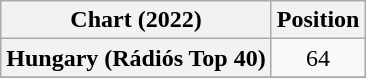<table class="wikitable plainrowheaders sortable" style="text-align:center">
<tr>
<th>Chart (2022)</th>
<th>Position</th>
</tr>
<tr>
<th scope="row">Hungary (Rádiós Top 40)</th>
<td>64</td>
</tr>
<tr>
</tr>
</table>
